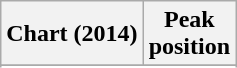<table class="wikitable sortable plainrowheaders">
<tr>
<th>Chart (2014)</th>
<th>Peak<br>position</th>
</tr>
<tr>
</tr>
<tr>
</tr>
<tr>
</tr>
<tr>
</tr>
</table>
